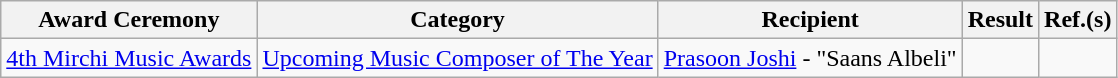<table class="wikitable">
<tr>
<th>Award Ceremony</th>
<th>Category</th>
<th>Recipient</th>
<th>Result</th>
<th>Ref.(s)</th>
</tr>
<tr>
<td><a href='#'>4th Mirchi Music Awards</a></td>
<td><a href='#'>Upcoming Music Composer of The Year</a></td>
<td><a href='#'>Prasoon Joshi</a> - "Saans Albeli"</td>
<td></td>
<td></td>
</tr>
</table>
